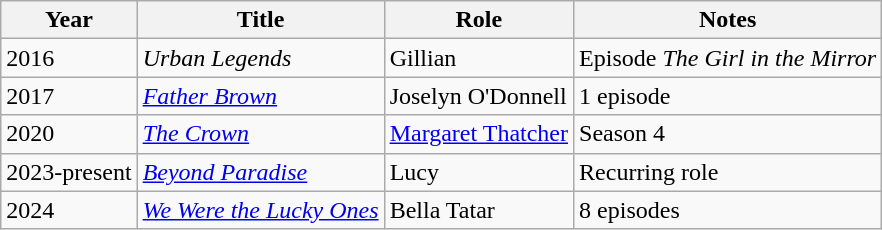<table class="wikitable sortable">
<tr>
<th>Year</th>
<th>Title</th>
<th>Role</th>
<th class="unsortable">Notes</th>
</tr>
<tr>
<td>2016</td>
<td><em>Urban Legends</em></td>
<td>Gillian</td>
<td>Episode <em>The Girl in the Mirror</em></td>
</tr>
<tr>
<td>2017</td>
<td><em><a href='#'>Father Brown</a></em></td>
<td>Joselyn O'Donnell</td>
<td>1 episode</td>
</tr>
<tr>
<td>2020</td>
<td><em><a href='#'>The Crown</a></em></td>
<td><a href='#'>Margaret Thatcher</a></td>
<td>Season 4</td>
</tr>
<tr>
<td>2023-present</td>
<td><em><a href='#'>Beyond Paradise</a></em></td>
<td>Lucy</td>
<td>Recurring role</td>
</tr>
<tr>
<td>2024</td>
<td><em><a href='#'>We Were the Lucky Ones</a></em></td>
<td>Bella Tatar</td>
<td>8 episodes</td>
</tr>
</table>
